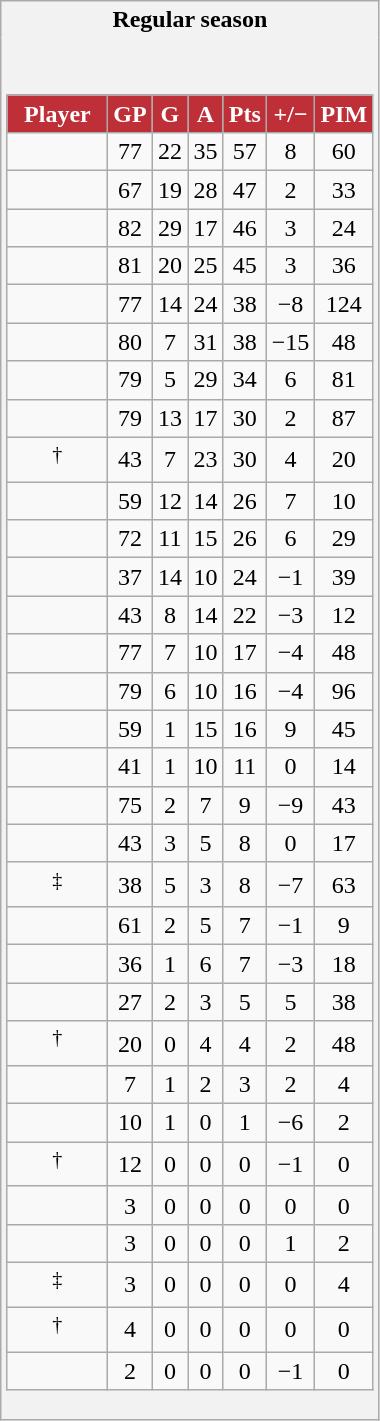<table class="wikitable">
<tr>
<th style="border: 0;">Regular season</th>
</tr>
<tr>
<td style="background: #f2f2f2; border: 0; text-align: center;"><br><table class="wikitable sortable" style="width:100%;">
<tr align=center>
<th style="background:#bf2f38; color:#fff; width:40%;">Player</th>
<th style="background:#bf2f38; color:#fff; width:10%;">GP</th>
<th style="background:#bf2f38; color:#fff; width:10%;">G</th>
<th style="background:#bf2f38; color:#fff; width:10%;">A</th>
<th style="background:#bf2f38; color:#fff; width:10%;">Pts</th>
<th style="background:#bf2f38; color:#fff; width:10%;">+/−</th>
<th style="background:#bf2f38; color:#fff; width:10%;">PIM</th>
</tr>
<tr align=center>
<td></td>
<td>77</td>
<td>22</td>
<td>35</td>
<td>57</td>
<td>8</td>
<td>60</td>
</tr>
<tr align=center>
<td></td>
<td>67</td>
<td>19</td>
<td>28</td>
<td>47</td>
<td>2</td>
<td>33</td>
</tr>
<tr align=center>
<td></td>
<td>82</td>
<td>29</td>
<td>17</td>
<td>46</td>
<td>3</td>
<td>24</td>
</tr>
<tr align=center>
<td></td>
<td>81</td>
<td>20</td>
<td>25</td>
<td>45</td>
<td>3</td>
<td>36</td>
</tr>
<tr align=center>
<td></td>
<td>77</td>
<td>14</td>
<td>24</td>
<td>38</td>
<td>−8</td>
<td>124</td>
</tr>
<tr align=center>
<td></td>
<td>80</td>
<td>7</td>
<td>31</td>
<td>38</td>
<td>−15</td>
<td>48</td>
</tr>
<tr align=center>
<td></td>
<td>79</td>
<td>5</td>
<td>29</td>
<td>34</td>
<td>6</td>
<td>81</td>
</tr>
<tr align=center>
<td></td>
<td>79</td>
<td>13</td>
<td>17</td>
<td>30</td>
<td>2</td>
<td>87</td>
</tr>
<tr align=center>
<td><sup>†</sup></td>
<td>43</td>
<td>7</td>
<td>23</td>
<td>30</td>
<td>4</td>
<td>20</td>
</tr>
<tr align=center>
<td></td>
<td>59</td>
<td>12</td>
<td>14</td>
<td>26</td>
<td>7</td>
<td>10</td>
</tr>
<tr align=center>
<td></td>
<td>72</td>
<td>11</td>
<td>15</td>
<td>26</td>
<td>6</td>
<td>29</td>
</tr>
<tr align=center>
<td></td>
<td>37</td>
<td>14</td>
<td>10</td>
<td>24</td>
<td>−1</td>
<td>39</td>
</tr>
<tr align=center>
<td></td>
<td>43</td>
<td>8</td>
<td>14</td>
<td>22</td>
<td>−3</td>
<td>12</td>
</tr>
<tr align=center>
<td></td>
<td>77</td>
<td>7</td>
<td>10</td>
<td>17</td>
<td>−4</td>
<td>48</td>
</tr>
<tr align=center>
<td></td>
<td>79</td>
<td>6</td>
<td>10</td>
<td>16</td>
<td>−4</td>
<td>96</td>
</tr>
<tr align=center>
<td></td>
<td>59</td>
<td>1</td>
<td>15</td>
<td>16</td>
<td>9</td>
<td>45</td>
</tr>
<tr align=center>
<td></td>
<td>41</td>
<td>1</td>
<td>10</td>
<td>11</td>
<td>0</td>
<td>14</td>
</tr>
<tr align=center>
<td></td>
<td>75</td>
<td>2</td>
<td>7</td>
<td>9</td>
<td>−9</td>
<td>43</td>
</tr>
<tr align=center>
<td></td>
<td>43</td>
<td>3</td>
<td>5</td>
<td>8</td>
<td>0</td>
<td>17</td>
</tr>
<tr align=center>
<td><sup>‡</sup></td>
<td>38</td>
<td>5</td>
<td>3</td>
<td>8</td>
<td>−7</td>
<td>63</td>
</tr>
<tr align=center>
<td></td>
<td>61</td>
<td>2</td>
<td>5</td>
<td>7</td>
<td>−1</td>
<td>9</td>
</tr>
<tr align=center>
<td></td>
<td>36</td>
<td>1</td>
<td>6</td>
<td>7</td>
<td>−3</td>
<td>18</td>
</tr>
<tr align=center>
<td></td>
<td>27</td>
<td>2</td>
<td>3</td>
<td>5</td>
<td>5</td>
<td>38</td>
</tr>
<tr align=center>
<td><sup>†</sup></td>
<td>20</td>
<td>0</td>
<td>4</td>
<td>4</td>
<td>2</td>
<td>48</td>
</tr>
<tr align=center>
<td></td>
<td>7</td>
<td>1</td>
<td>2</td>
<td>3</td>
<td>2</td>
<td>4</td>
</tr>
<tr align=center>
<td></td>
<td>10</td>
<td>1</td>
<td>0</td>
<td>1</td>
<td>−6</td>
<td>2</td>
</tr>
<tr align=center>
<td><sup>†</sup></td>
<td>12</td>
<td>0</td>
<td>0</td>
<td>0</td>
<td>−1</td>
<td>0</td>
</tr>
<tr align=center>
<td></td>
<td>3</td>
<td>0</td>
<td>0</td>
<td>0</td>
<td>0</td>
<td>0</td>
</tr>
<tr align=center>
<td></td>
<td>3</td>
<td>0</td>
<td>0</td>
<td>0</td>
<td>1</td>
<td>2</td>
</tr>
<tr align=center>
<td><sup>‡</sup></td>
<td>3</td>
<td>0</td>
<td>0</td>
<td>0</td>
<td>0</td>
<td>4</td>
</tr>
<tr align=center>
<td><sup>†</sup></td>
<td>4</td>
<td>0</td>
<td>0</td>
<td>0</td>
<td>0</td>
<td>0</td>
</tr>
<tr align=center>
<td></td>
<td>2</td>
<td>0</td>
<td>0</td>
<td>0</td>
<td>−1</td>
<td>0</td>
</tr>
</table>
</td>
</tr>
</table>
